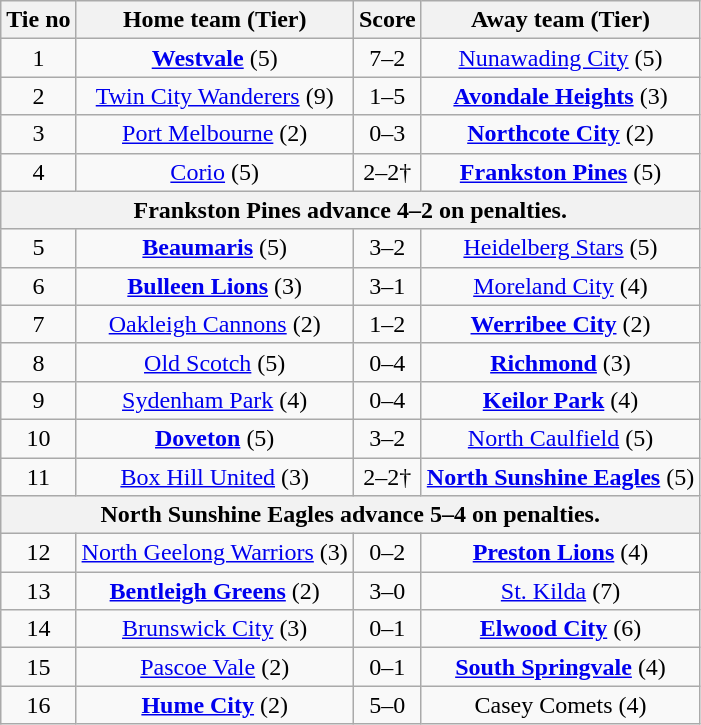<table class="wikitable" style="text-align:center">
<tr>
<th>Tie no</th>
<th>Home team (Tier)</th>
<th>Score</th>
<th>Away team (Tier)</th>
</tr>
<tr>
<td>1</td>
<td><strong><a href='#'>Westvale</a></strong> (5)</td>
<td>7–2</td>
<td><a href='#'>Nunawading City</a> (5)</td>
</tr>
<tr>
<td>2</td>
<td><a href='#'>Twin City Wanderers</a> (9)</td>
<td>1–5</td>
<td><strong><a href='#'>Avondale Heights</a></strong> (3)</td>
</tr>
<tr>
<td>3</td>
<td><a href='#'>Port Melbourne</a> (2)</td>
<td>0–3</td>
<td><strong><a href='#'>Northcote City</a></strong> (2)</td>
</tr>
<tr>
<td>4</td>
<td><a href='#'>Corio</a> (5)</td>
<td>2–2†</td>
<td><strong><a href='#'>Frankston Pines</a></strong> (5)</td>
</tr>
<tr>
<th colspan=4>Frankston Pines advance 4–2 on penalties.</th>
</tr>
<tr>
<td>5</td>
<td><strong><a href='#'>Beaumaris</a></strong> (5)</td>
<td>3–2</td>
<td><a href='#'>Heidelberg Stars</a> (5)</td>
</tr>
<tr>
<td>6</td>
<td><strong><a href='#'>Bulleen Lions</a></strong> (3)</td>
<td>3–1</td>
<td><a href='#'>Moreland City</a> (4)</td>
</tr>
<tr>
<td>7</td>
<td><a href='#'>Oakleigh Cannons</a> (2)</td>
<td>1–2</td>
<td><strong><a href='#'>Werribee City</a></strong> (2)</td>
</tr>
<tr>
<td>8</td>
<td><a href='#'>Old Scotch</a> (5)</td>
<td>0–4</td>
<td><strong><a href='#'>Richmond</a></strong> (3)</td>
</tr>
<tr>
<td>9</td>
<td><a href='#'>Sydenham Park</a> (4)</td>
<td>0–4</td>
<td><strong><a href='#'>Keilor Park</a></strong> (4)</td>
</tr>
<tr>
<td>10</td>
<td><strong><a href='#'>Doveton</a></strong> (5)</td>
<td>3–2</td>
<td><a href='#'>North Caulfield</a> (5)</td>
</tr>
<tr>
<td>11</td>
<td><a href='#'>Box Hill United</a> (3)</td>
<td>2–2†</td>
<td><strong><a href='#'>North Sunshine Eagles</a></strong> (5)</td>
</tr>
<tr>
<th colspan=4>North Sunshine Eagles advance 5–4 on penalties.</th>
</tr>
<tr>
<td>12</td>
<td><a href='#'>North Geelong Warriors</a> (3)</td>
<td>0–2</td>
<td><strong><a href='#'>Preston Lions</a></strong> (4)</td>
</tr>
<tr>
<td>13</td>
<td><strong><a href='#'>Bentleigh Greens</a></strong> (2)</td>
<td>3–0</td>
<td><a href='#'>St. Kilda</a> (7)</td>
</tr>
<tr>
<td>14</td>
<td><a href='#'>Brunswick City</a> (3)</td>
<td>0–1</td>
<td><strong><a href='#'>Elwood City</a></strong> (6)</td>
</tr>
<tr>
<td>15</td>
<td><a href='#'>Pascoe Vale</a> (2)</td>
<td>0–1</td>
<td><strong><a href='#'>South Springvale</a></strong> (4)</td>
</tr>
<tr>
<td>16</td>
<td><strong><a href='#'>Hume City</a></strong> (2)</td>
<td>5–0</td>
<td>Casey Comets (4)</td>
</tr>
</table>
